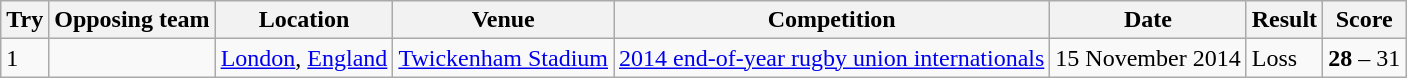<table class="wikitable" style="font-size:100%">
<tr>
<th>Try</th>
<th>Opposing team</th>
<th>Location</th>
<th>Venue</th>
<th>Competition</th>
<th>Date</th>
<th>Result</th>
<th>Score</th>
</tr>
<tr>
<td>1</td>
<td></td>
<td><a href='#'>London</a>, <a href='#'>England</a></td>
<td><a href='#'>Twickenham Stadium</a></td>
<td><a href='#'>2014 end-of-year rugby union internationals</a></td>
<td>15 November 2014</td>
<td>Loss</td>
<td><strong>28</strong> – 31</td>
</tr>
</table>
